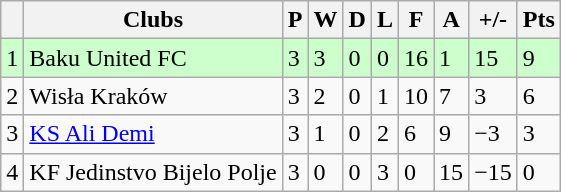<table class="wikitable">
<tr>
<th></th>
<th>Clubs</th>
<th>P</th>
<th>W</th>
<th>D</th>
<th>L</th>
<th>F</th>
<th>A</th>
<th>+/-</th>
<th>Pts</th>
</tr>
<tr bgcolor=#ccffcc>
<td>1</td>
<td> Baku United FC</td>
<td>3</td>
<td>3</td>
<td>0</td>
<td>0</td>
<td>16</td>
<td>1</td>
<td>15</td>
<td>9</td>
</tr>
<tr>
<td>2</td>
<td> Wisła Kraków</td>
<td>3</td>
<td>2</td>
<td>0</td>
<td>1</td>
<td>10</td>
<td>7</td>
<td>3</td>
<td>6</td>
</tr>
<tr>
<td>3</td>
<td> <a href='#'>KS Ali Demi</a></td>
<td>3</td>
<td>1</td>
<td>0</td>
<td>2</td>
<td>6</td>
<td>9</td>
<td>−3</td>
<td>3</td>
</tr>
<tr>
<td>4</td>
<td> KF Jedinstvo Bijelo Polje</td>
<td>3</td>
<td>0</td>
<td>0</td>
<td>3</td>
<td>0</td>
<td>15</td>
<td>−15</td>
<td>0</td>
</tr>
</table>
